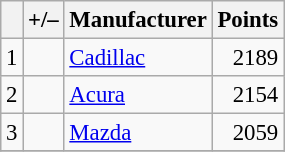<table class="wikitable" style="font-size: 95%;">
<tr>
<th scope="col"></th>
<th scope="col">+/–</th>
<th scope="col">Manufacturer</th>
<th scope="col">Points</th>
</tr>
<tr>
<td align=center>1</td>
<td align="left"></td>
<td> <a href='#'>Cadillac</a></td>
<td align=right>2189</td>
</tr>
<tr>
<td align=center>2</td>
<td align="left"></td>
<td> <a href='#'>Acura</a></td>
<td align=right>2154</td>
</tr>
<tr>
<td align=center>3</td>
<td align="left"></td>
<td> <a href='#'>Mazda</a></td>
<td align=right>2059</td>
</tr>
<tr>
</tr>
</table>
